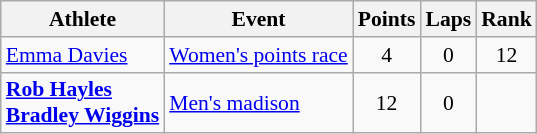<table class=wikitable style="font-size:90%">
<tr>
<th>Athlete</th>
<th>Event</th>
<th>Points</th>
<th>Laps</th>
<th>Rank</th>
</tr>
<tr align=center>
<td align=left><a href='#'>Emma Davies</a></td>
<td align=left><a href='#'>Women's points race</a></td>
<td>4</td>
<td>0</td>
<td>12</td>
</tr>
<tr align=center>
<td align=left><strong><a href='#'>Rob Hayles</a><br><a href='#'>Bradley Wiggins</a></strong></td>
<td align=left><a href='#'>Men's madison</a></td>
<td>12</td>
<td>0</td>
<td></td>
</tr>
</table>
